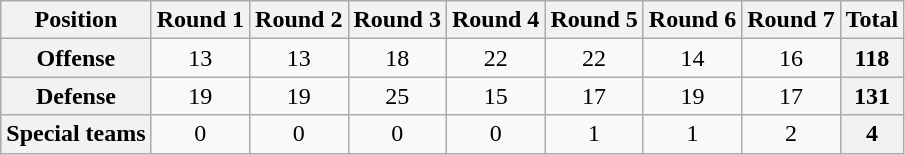<table class="wikitable sortable" style="text-align:center">
<tr>
<th>Position</th>
<th>Round 1</th>
<th>Round 2</th>
<th>Round 3</th>
<th>Round 4</th>
<th>Round 5</th>
<th>Round 6</th>
<th>Round 7</th>
<th>Total</th>
</tr>
<tr>
<th>Offense</th>
<td>13</td>
<td>13</td>
<td>18</td>
<td>22</td>
<td>22</td>
<td>14</td>
<td>16</td>
<td style="background:#f2f2f2; text-align:center;"><strong>118</strong></td>
</tr>
<tr>
<th>Defense</th>
<td>19</td>
<td>19</td>
<td>25</td>
<td>15</td>
<td>17</td>
<td>19</td>
<td>17</td>
<td style="background:#f2f2f2; text-align:center;"><strong>131</strong></td>
</tr>
<tr>
<th>Special teams</th>
<td>0</td>
<td>0</td>
<td>0</td>
<td>0</td>
<td>1</td>
<td>1</td>
<td>2</td>
<td style="background:#f2f2f2; text-align:center;"><strong>4</strong></td>
</tr>
</table>
